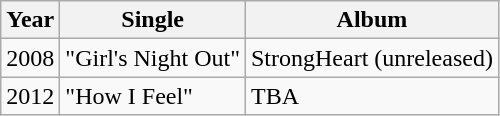<table class="wikitable">
<tr>
<th>Year</th>
<th>Single</th>
<th>Album</th>
</tr>
<tr>
<td>2008</td>
<td>"Girl's Night Out"</td>
<td>StrongHeart (unreleased)</td>
</tr>
<tr>
<td>2012</td>
<td>"How I Feel"</td>
<td>TBA</td>
</tr>
</table>
